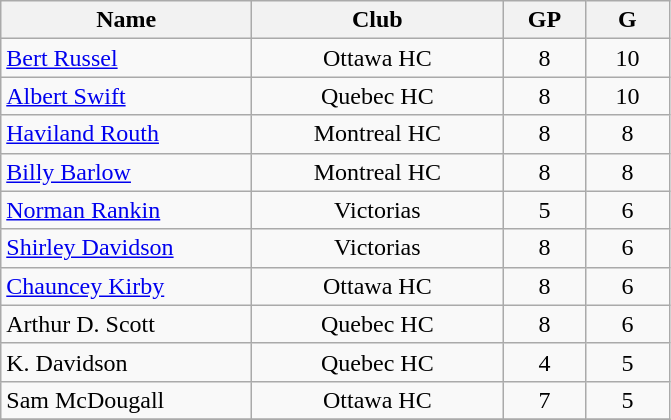<table class="wikitable" style="text-align:center;">
<tr>
<th style="width:10em">Name</th>
<th style="width:10em">Club</th>
<th style= "width:3em">GP</th>
<th style="width:3em">G</th>
</tr>
<tr>
<td align="left"><a href='#'>Bert Russel</a></td>
<td>Ottawa HC</td>
<td>8</td>
<td>10</td>
</tr>
<tr>
<td align="left"><a href='#'>Albert Swift</a></td>
<td>Quebec HC</td>
<td>8</td>
<td>10</td>
</tr>
<tr>
<td align="left"><a href='#'>Haviland Routh</a></td>
<td>Montreal HC</td>
<td>8</td>
<td>8</td>
</tr>
<tr>
<td align="left"><a href='#'>Billy Barlow</a></td>
<td>Montreal HC</td>
<td>8</td>
<td>8</td>
</tr>
<tr>
<td align="left"><a href='#'>Norman Rankin</a></td>
<td>Victorias</td>
<td>5</td>
<td>6</td>
</tr>
<tr>
<td align="left"><a href='#'>Shirley Davidson</a></td>
<td>Victorias</td>
<td>8</td>
<td>6</td>
</tr>
<tr>
<td align="left"><a href='#'>Chauncey Kirby</a></td>
<td>Ottawa HC</td>
<td>8</td>
<td>6</td>
</tr>
<tr>
<td align="left">Arthur D. Scott</td>
<td>Quebec HC</td>
<td>8</td>
<td>6</td>
</tr>
<tr>
<td align="left">K. Davidson</td>
<td>Quebec HC</td>
<td>4</td>
<td>5</td>
</tr>
<tr>
<td align="left">Sam McDougall</td>
<td>Ottawa HC</td>
<td>7</td>
<td>5</td>
</tr>
<tr>
</tr>
</table>
